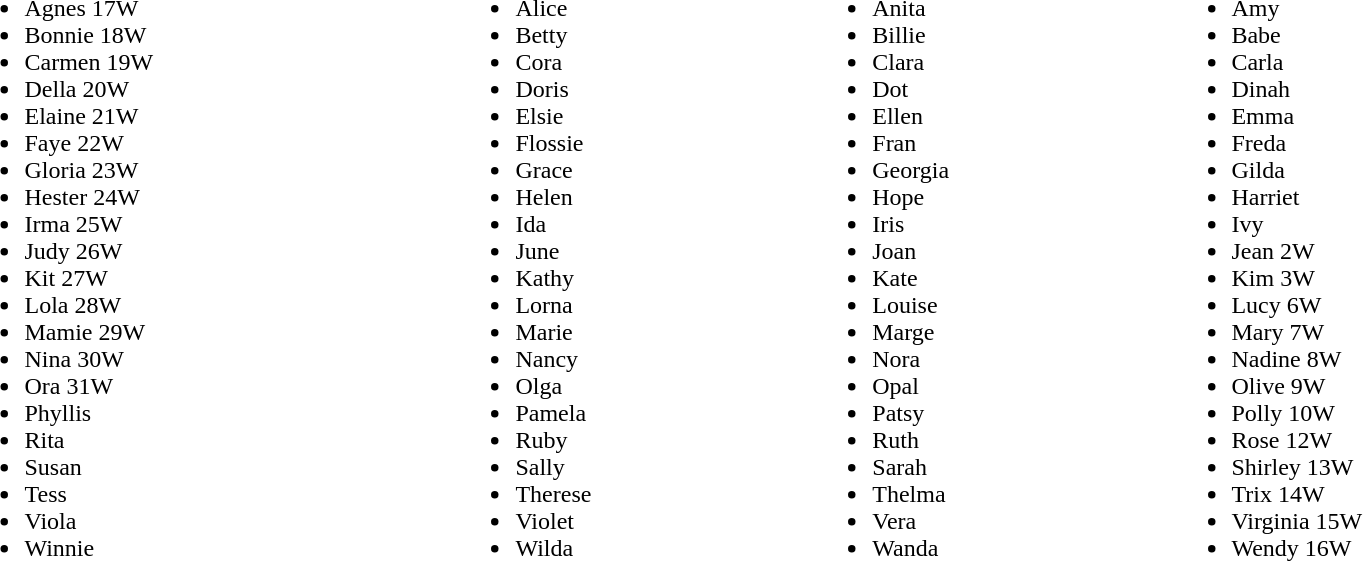<table width="90%">
<tr>
<td><br><ul><li>Agnes 17W</li><li>Bonnie 18W</li><li>Carmen 19W</li><li>Della 20W</li><li>Elaine 21W</li><li>Faye 22W</li><li>Gloria 23W</li><li>Hester 24W</li><li>Irma 25W</li><li>Judy 26W</li><li>Kit 27W</li><li>Lola 28W</li><li>Mamie 29W</li><li>Nina 30W</li><li>Ora 31W</li><li><div>Phyllis </div></li><li><div>Rita </div></li><li><div>Susan </div></li><li><div>Tess </div></li><li><div>Viola </div></li><li><div>Winnie </div></li></ul></td>
<td><br><ul><li><div>Alice </div></li><li><div>Betty </div></li><li><div>Cora </div></li><li><div>Doris </div></li><li><div>Elsie </div></li><li><div>Flossie </div></li><li><div>Grace </div></li><li><div>Helen </div></li><li><div>Ida </div></li><li><div>June </div></li><li><div>Kathy </div></li><li><div>Lorna </div></li><li><div>Marie </div></li><li><div>Nancy</div></li><li><div>Olga</div></li><li><div>Pamela</div></li><li><div>Ruby</div></li><li><div>Sally</div></li><li><div>Therese</div></li><li><div>Violet</div></li><li><div>Wilda</div></li></ul></td>
<td><br><ul><li><div>Anita</div></li><li><div>Billie</div></li><li><div>Clara</div></li><li><div>Dot</div></li><li><div>Ellen</div></li><li><div>Fran</div></li><li><div>Georgia</div></li><li><div>Hope</div></li><li><div>Iris</div></li><li><div>Joan</div></li><li><div>Kate</div></li><li><div>Louise</div></li><li><div>Marge</div></li><li><div>Nora</div></li><li><div>Opal</div></li><li><div>Patsy</div></li><li><div>Ruth</div></li><li><div>Sarah</div></li><li><div>Thelma</div></li><li><div>Vera</div></li><li><div>Wanda</div></li></ul></td>
<td><br><ul><li><div>Amy</div></li><li><div>Babe</div></li><li><div>Carla</div></li><li><div>Dinah</div></li><li><div>Emma</div></li><li><div>Freda</div></li><li><div>Gilda</div></li><li><div>Harriet</div></li><li><div>Ivy</div></li><li>Jean 2W</li><li>Kim 3W</li><li>Lucy 6W</li><li>Mary 7W</li><li>Nadine 8W</li><li>Olive 9W</li><li>Polly 10W</li><li>Rose 12W</li><li>Shirley 13W</li><li>Trix 14W</li><li>Virginia 15W</li><li>Wendy 16W</li></ul></td>
</tr>
</table>
